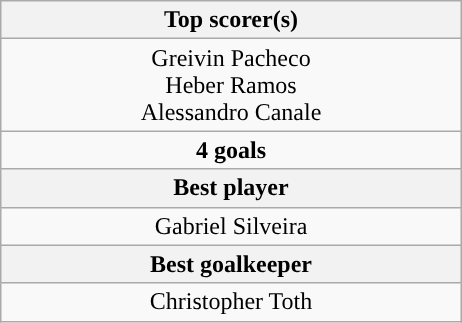<table class="wikitable" style="margin: 1em auto 1em auto;">
<tr>
<th width=300>Top scorer(s)</th>
</tr>
<tr align=center style="background:">
<td style="text-align:center;"> Greivin Pacheco<br> Heber Ramos<br> Alessandro Canale</td>
</tr>
<tr>
<td style="text-align:center;"><strong>4 goals</strong></td>
</tr>
<tr>
<th>Best player</th>
</tr>
<tr>
<td style="text-align:center;"> Gabriel Silveira</td>
</tr>
<tr>
<th>Best goalkeeper</th>
</tr>
<tr>
<td style="text-align:center;"> Christopher Toth</td>
</tr>
</table>
